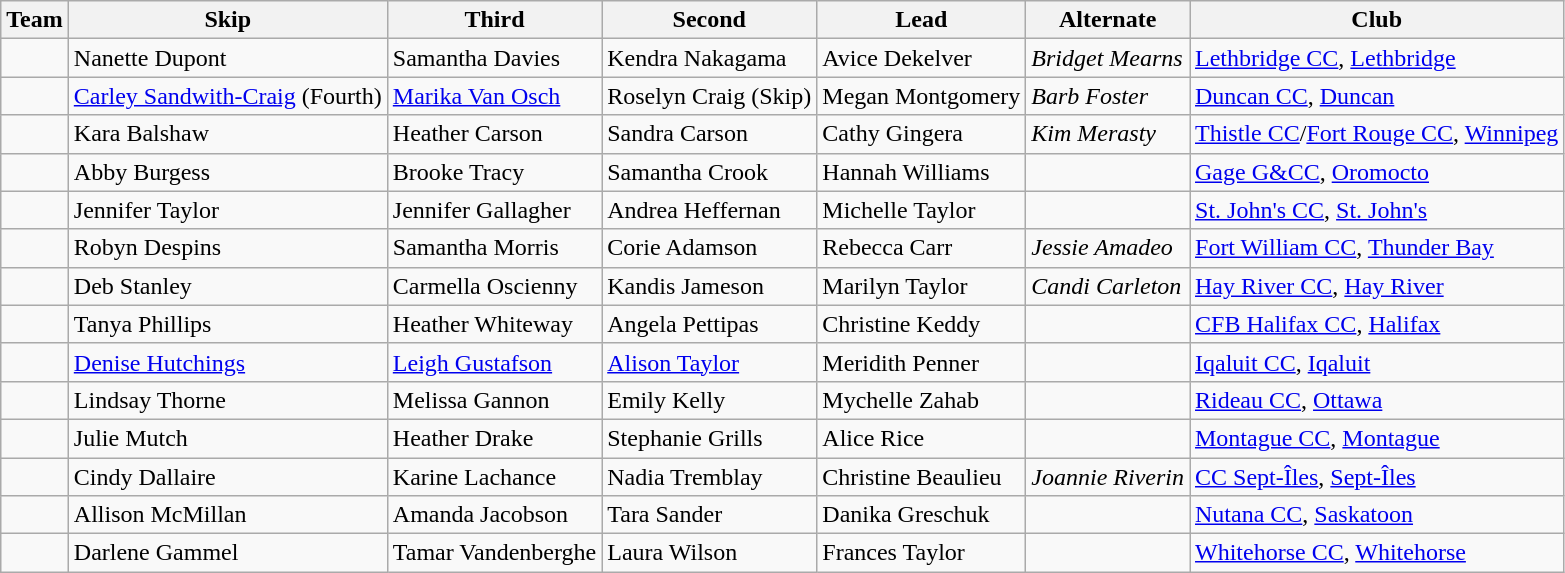<table class="wikitable">
<tr>
<th scope="col">Team</th>
<th scope="col">Skip</th>
<th scope="col">Third</th>
<th scope="col">Second</th>
<th scope="col">Lead</th>
<th scope="col">Alternate</th>
<th scope="col">Club</th>
</tr>
<tr>
<td></td>
<td>Nanette Dupont</td>
<td>Samantha Davies</td>
<td>Kendra Nakagama</td>
<td>Avice Dekelver</td>
<td><em>Bridget Mearns</em></td>
<td><a href='#'>Lethbridge CC</a>, <a href='#'>Lethbridge</a></td>
</tr>
<tr>
<td></td>
<td><a href='#'>Carley Sandwith-Craig</a> (Fourth)</td>
<td><a href='#'>Marika Van Osch</a></td>
<td>Roselyn Craig (Skip)</td>
<td>Megan Montgomery</td>
<td><em>Barb Foster</em></td>
<td><a href='#'>Duncan CC</a>, <a href='#'>Duncan</a></td>
</tr>
<tr>
<td></td>
<td>Kara Balshaw</td>
<td>Heather Carson</td>
<td>Sandra Carson</td>
<td>Cathy Gingera</td>
<td><em>Kim Merasty</em></td>
<td><a href='#'>Thistle CC</a>/<a href='#'>Fort Rouge CC</a>, <a href='#'>Winnipeg</a></td>
</tr>
<tr>
<td></td>
<td>Abby Burgess</td>
<td>Brooke Tracy</td>
<td>Samantha Crook</td>
<td>Hannah Williams</td>
<td></td>
<td><a href='#'>Gage G&CC</a>, <a href='#'>Oromocto</a></td>
</tr>
<tr>
<td></td>
<td>Jennifer Taylor</td>
<td>Jennifer Gallagher</td>
<td>Andrea Heffernan</td>
<td>Michelle Taylor</td>
<td></td>
<td><a href='#'>St. John's CC</a>, <a href='#'>St. John's</a></td>
</tr>
<tr>
<td></td>
<td>Robyn Despins</td>
<td>Samantha Morris</td>
<td>Corie Adamson</td>
<td>Rebecca Carr</td>
<td><em>Jessie Amadeo</em></td>
<td><a href='#'>Fort William CC</a>, <a href='#'>Thunder Bay</a></td>
</tr>
<tr>
<td></td>
<td>Deb Stanley</td>
<td>Carmella Oscienny</td>
<td>Kandis Jameson</td>
<td>Marilyn Taylor</td>
<td><em>Candi Carleton</em></td>
<td><a href='#'>Hay River CC</a>, <a href='#'>Hay River</a></td>
</tr>
<tr>
<td></td>
<td>Tanya Phillips</td>
<td>Heather Whiteway</td>
<td>Angela Pettipas</td>
<td>Christine Keddy</td>
<td></td>
<td><a href='#'>CFB Halifax CC</a>, <a href='#'>Halifax</a></td>
</tr>
<tr>
<td></td>
<td><a href='#'>Denise Hutchings</a></td>
<td><a href='#'>Leigh Gustafson</a></td>
<td><a href='#'>Alison Taylor</a></td>
<td>Meridith Penner</td>
<td></td>
<td><a href='#'>Iqaluit CC</a>, <a href='#'>Iqaluit</a></td>
</tr>
<tr>
<td></td>
<td>Lindsay Thorne</td>
<td>Melissa Gannon</td>
<td>Emily Kelly</td>
<td>Mychelle Zahab</td>
<td></td>
<td><a href='#'>Rideau CC</a>, <a href='#'>Ottawa</a></td>
</tr>
<tr>
<td></td>
<td>Julie Mutch</td>
<td>Heather Drake</td>
<td>Stephanie Grills</td>
<td>Alice Rice</td>
<td></td>
<td><a href='#'>Montague CC</a>, <a href='#'>Montague</a></td>
</tr>
<tr>
<td></td>
<td>Cindy Dallaire</td>
<td>Karine Lachance</td>
<td>Nadia Tremblay</td>
<td>Christine Beaulieu</td>
<td><em>Joannie Riverin</em></td>
<td><a href='#'>CC Sept-Îles</a>, <a href='#'>Sept-Îles</a></td>
</tr>
<tr>
<td></td>
<td>Allison McMillan</td>
<td>Amanda Jacobson</td>
<td>Tara Sander</td>
<td>Danika Greschuk</td>
<td></td>
<td><a href='#'>Nutana CC</a>, <a href='#'>Saskatoon</a></td>
</tr>
<tr>
<td></td>
<td>Darlene Gammel</td>
<td>Tamar Vandenberghe</td>
<td>Laura Wilson</td>
<td>Frances Taylor</td>
<td></td>
<td><a href='#'>Whitehorse CC</a>, <a href='#'>Whitehorse</a></td>
</tr>
</table>
